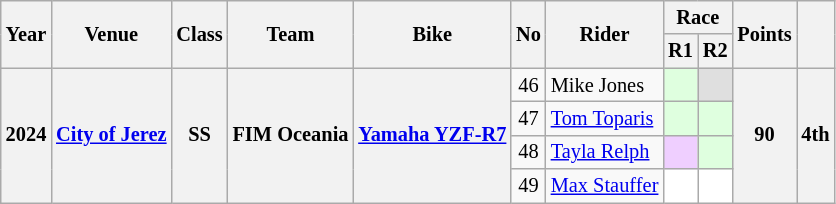<table class="wikitable" style="text-align:center; font-size:85%">
<tr>
<th valign="middle" rowspan=2>Year</th>
<th valign="middle" rowspan=2>Venue</th>
<th valign="middle" rowspan=2>Class</th>
<th valign="middle" rowspan=2>Team</th>
<th valign="middle" rowspan=2>Bike</th>
<th valign="middle" rowspan=2>No</th>
<th valign="middle" rowspan=2>Rider</th>
<th colspan=2>Race</th>
<th valign="middle" rowspan=2>Points</th>
<th valign="middle" rowspan=2></th>
</tr>
<tr>
<th>R1</th>
<th>R2</th>
</tr>
<tr>
<th rowspan=4>2024</th>
<th rowspan=4><a href='#'>City of Jerez</a></th>
<th rowspan=4>SS</th>
<th rowspan=4>FIM Oceania</th>
<th rowspan=4><a href='#'>Yamaha YZF-R7</a></th>
<td>46</td>
<td align=left> Mike Jones</td>
<td style="background:#dfffdf;"></td>
<td style="background:#dfdfdf;"></td>
<th rowspan=4 style="background:#;"><strong>90</strong></th>
<th rowspan=4 style="background:#;"><strong>4th</strong></th>
</tr>
<tr>
<td>47</td>
<td align=left> <a href='#'>Tom Toparis</a></td>
<td style="background:#DFFFDF;"></td>
<td style="background:#dfffdf;"></td>
</tr>
<tr>
<td>48</td>
<td align=left> <a href='#'>Tayla Relph</a></td>
<td style="background:#efcfff;"></td>
<td style="background:#dfffdf;"></td>
</tr>
<tr>
<td>49</td>
<td align=left> <a href='#'>Max Stauffer</a></td>
<td style="background:#ffffff;"></td>
<td style="background:#ffffff;"></td>
</tr>
</table>
